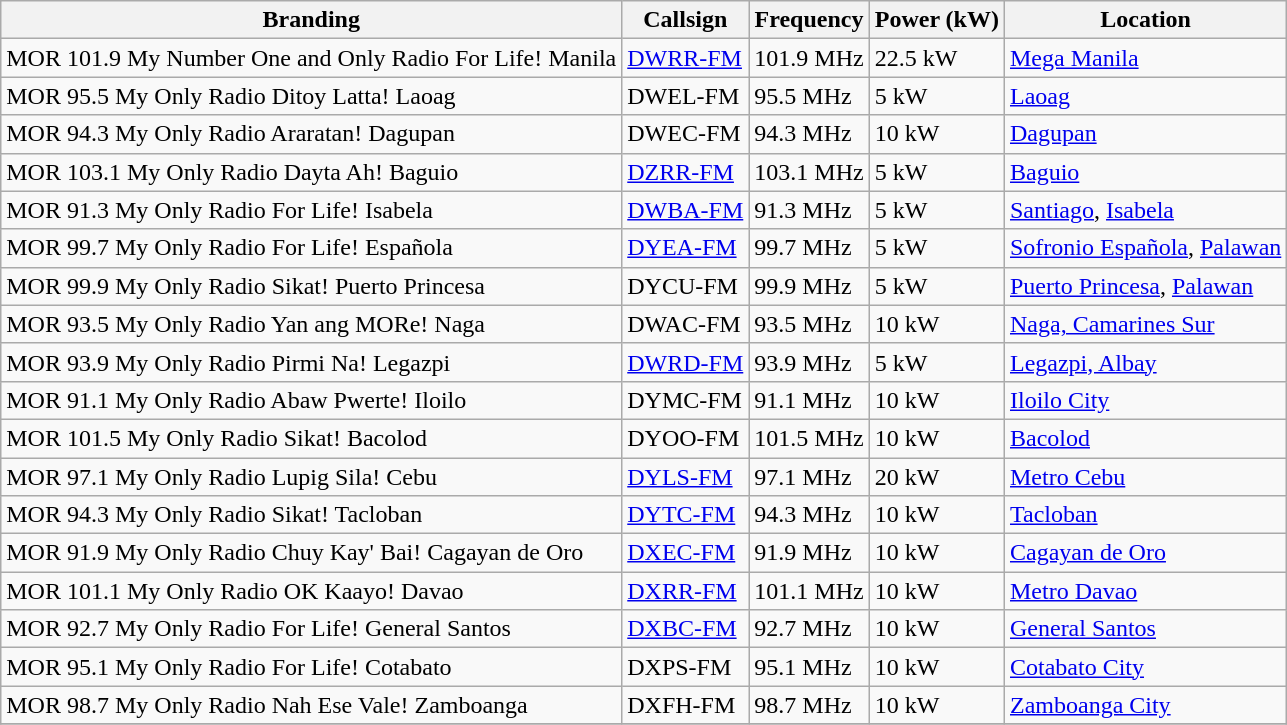<table class="wikitable">
<tr>
<th>Branding</th>
<th>Callsign</th>
<th>Frequency</th>
<th>Power (kW)</th>
<th>Location</th>
</tr>
<tr>
<td>MOR 101.9 My Number One and Only Radio For Life! Manila</td>
<td><a href='#'>DWRR-FM</a></td>
<td>101.9 MHz</td>
<td>22.5 kW</td>
<td><a href='#'>Mega Manila</a></td>
</tr>
<tr>
<td>MOR 95.5 My Only Radio Ditoy Latta! Laoag</td>
<td>DWEL-FM</td>
<td>95.5 MHz</td>
<td>5 kW</td>
<td><a href='#'>Laoag</a></td>
</tr>
<tr>
<td>MOR 94.3 My Only Radio Araratan! Dagupan</td>
<td>DWEC-FM</td>
<td>94.3 MHz</td>
<td>10 kW</td>
<td><a href='#'>Dagupan</a></td>
</tr>
<tr>
<td>MOR 103.1 My Only Radio Dayta Ah! Baguio</td>
<td><a href='#'>DZRR-FM</a></td>
<td>103.1 MHz</td>
<td>5 kW</td>
<td><a href='#'>Baguio</a></td>
</tr>
<tr>
<td>MOR 91.3 My Only Radio For Life! Isabela</td>
<td><a href='#'>DWBA-FM</a></td>
<td>91.3 MHz</td>
<td>5 kW</td>
<td><a href='#'>Santiago</a>, <a href='#'>Isabela</a></td>
</tr>
<tr>
<td>MOR 99.7 My Only Radio For Life! Española</td>
<td><a href='#'>DYEA-FM</a></td>
<td>99.7 MHz</td>
<td>5 kW</td>
<td><a href='#'>Sofronio Española</a>, <a href='#'>Palawan</a></td>
</tr>
<tr>
<td>MOR 99.9 My Only Radio Sikat! Puerto Princesa</td>
<td>DYCU-FM</td>
<td>99.9 MHz</td>
<td>5 kW</td>
<td><a href='#'>Puerto Princesa</a>, <a href='#'>Palawan</a></td>
</tr>
<tr>
<td>MOR 93.5 My Only Radio Yan ang MORe! Naga</td>
<td>DWAC-FM</td>
<td>93.5 MHz</td>
<td>10 kW</td>
<td><a href='#'>Naga, Camarines Sur</a></td>
</tr>
<tr>
<td>MOR 93.9 My Only Radio Pirmi Na! Legazpi</td>
<td><a href='#'>DWRD-FM</a></td>
<td>93.9 MHz</td>
<td>5 kW</td>
<td><a href='#'>Legazpi, Albay</a></td>
</tr>
<tr>
<td>MOR 91.1 My Only Radio Abaw Pwerte! Iloilo</td>
<td>DYMC-FM</td>
<td>91.1 MHz</td>
<td>10 kW</td>
<td><a href='#'>Iloilo City</a></td>
</tr>
<tr>
<td>MOR 101.5 My Only Radio Sikat! Bacolod</td>
<td>DYOO-FM</td>
<td>101.5 MHz</td>
<td>10 kW</td>
<td><a href='#'>Bacolod</a></td>
</tr>
<tr>
<td>MOR 97.1 My Only Radio Lupig Sila! Cebu</td>
<td><a href='#'>DYLS-FM</a></td>
<td>97.1 MHz</td>
<td>20 kW</td>
<td><a href='#'>Metro Cebu</a></td>
</tr>
<tr>
<td>MOR 94.3 My Only Radio Sikat! Tacloban</td>
<td><a href='#'>DYTC-FM</a></td>
<td>94.3 MHz</td>
<td>10 kW</td>
<td><a href='#'>Tacloban</a></td>
</tr>
<tr>
<td>MOR 91.9 My Only Radio Chuy Kay' Bai! Cagayan de Oro</td>
<td><a href='#'>DXEC-FM</a></td>
<td>91.9 MHz</td>
<td>10 kW</td>
<td><a href='#'>Cagayan de Oro</a></td>
</tr>
<tr>
<td>MOR 101.1 My Only Radio OK Kaayo! Davao</td>
<td><a href='#'>DXRR-FM</a></td>
<td>101.1 MHz</td>
<td>10 kW</td>
<td><a href='#'>Metro Davao</a></td>
</tr>
<tr>
<td>MOR 92.7 My Only Radio For Life! General Santos</td>
<td><a href='#'>DXBC-FM</a></td>
<td>92.7 MHz</td>
<td>10 kW</td>
<td><a href='#'>General Santos</a></td>
</tr>
<tr>
<td>MOR 95.1 My Only Radio For Life! Cotabato</td>
<td>DXPS-FM</td>
<td>95.1 MHz</td>
<td>10 kW</td>
<td><a href='#'>Cotabato City</a></td>
</tr>
<tr>
<td>MOR 98.7 My Only Radio Nah Ese Vale! Zamboanga</td>
<td>DXFH-FM</td>
<td>98.7 MHz</td>
<td>10 kW</td>
<td><a href='#'>Zamboanga City</a></td>
</tr>
<tr>
</tr>
</table>
